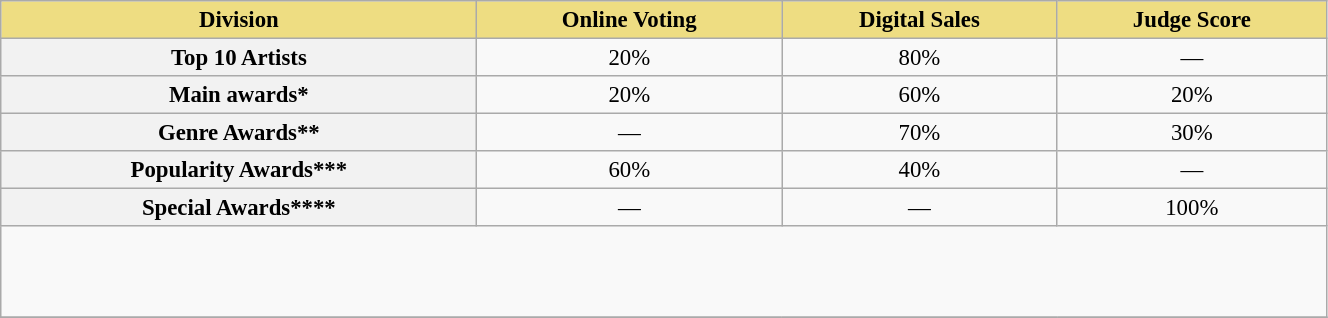<table class="wikitable" style="width:70%; text-align:center; font-size:95%">
<tr>
<th style="background:#EEDD82;" ! align="center">Division</th>
<th style="background:#EEDD82;" ! align="center">Online Voting</th>
<th style="background:#EEDD82;" ! align="center">Digital Sales</th>
<th style="background:#EEDD82;" ! align="center">Judge Score</th>
</tr>
<tr>
<th>Top 10 Artists</th>
<td>20%</td>
<td>80%</td>
<td>—</td>
</tr>
<tr>
<th>Main awards*</th>
<td>20%</td>
<td>60%</td>
<td>20%</td>
</tr>
<tr>
<th>Genre Awards**</th>
<td>—</td>
<td>70%</td>
<td>30%</td>
</tr>
<tr>
<th>Popularity Awards***</th>
<td>60%</td>
<td>40%</td>
<td>—</td>
</tr>
<tr>
<th>Special Awards****</th>
<td>—</td>
<td>—</td>
<td>100%</td>
</tr>
<tr>
<td colspan="4" align="left"><br><br><br></td>
</tr>
<tr>
</tr>
</table>
